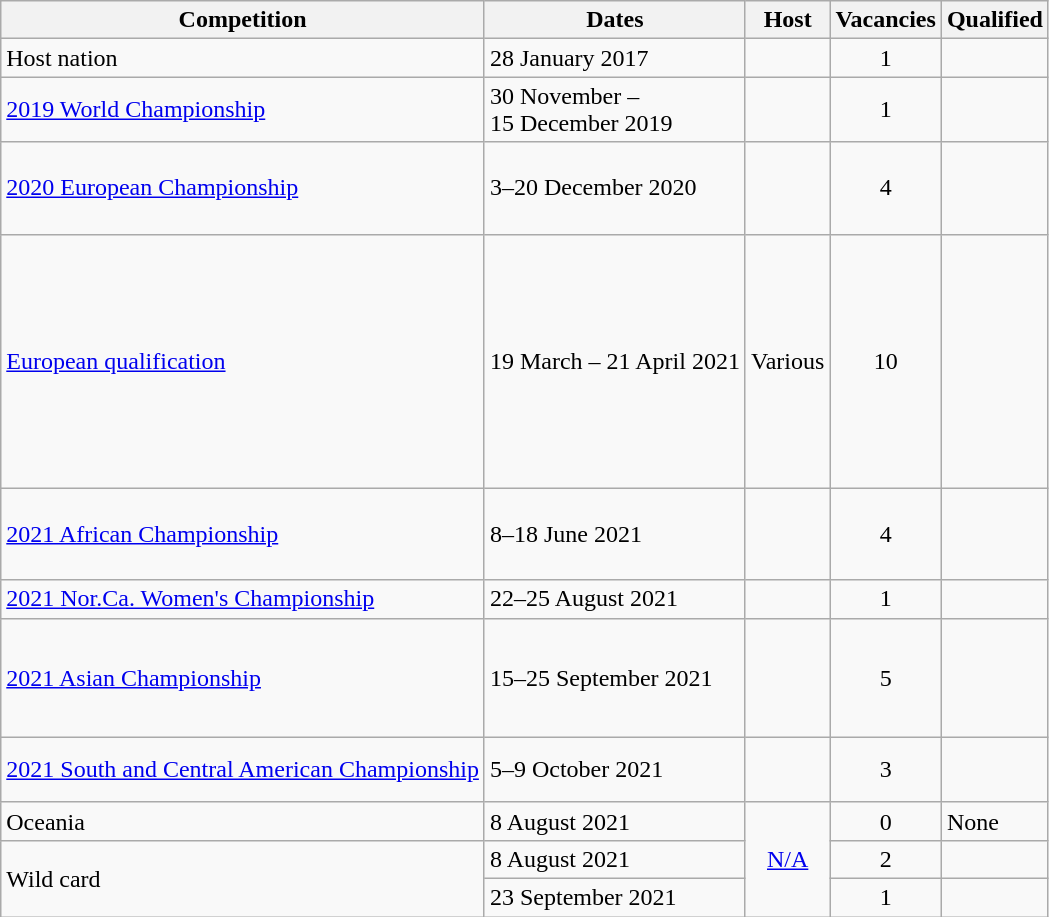<table class="wikitable">
<tr>
<th>Competition</th>
<th>Dates</th>
<th>Host</th>
<th>Vacancies</th>
<th>Qualified</th>
</tr>
<tr>
<td>Host nation</td>
<td>28 January 2017</td>
<td></td>
<td align="center">1</td>
<td></td>
</tr>
<tr>
<td><a href='#'>2019 World Championship</a></td>
<td>30 November –<br>15 December 2019</td>
<td></td>
<td align="center">1</td>
<td></td>
</tr>
<tr>
<td><a href='#'>2020 European Championship</a></td>
<td>3–20 December 2020</td>
<td></td>
<td align="center">4</td>
<td><br><br><br></td>
</tr>
<tr>
<td><a href='#'>European qualification</a></td>
<td>19 March – 21 April 2021</td>
<td>Various</td>
<td align="center">10</td>
<td><br><br><br><br><br><br><br><br><br></td>
</tr>
<tr>
<td><a href='#'>2021 African Championship</a></td>
<td>8–18 June 2021</td>
<td></td>
<td align="center">4</td>
<td><br><br><br></td>
</tr>
<tr>
<td><a href='#'>2021 Nor.Ca. Women's Championship</a></td>
<td>22–25 August 2021</td>
<td></td>
<td align="center">1</td>
<td></td>
</tr>
<tr>
<td><a href='#'>2021 Asian Championship</a></td>
<td>15–25 September 2021</td>
<td></td>
<td align="center">5</td>
<td><br><br><br><br></td>
</tr>
<tr>
<td><a href='#'>2021 South and Central American Championship</a></td>
<td>5–9 October 2021</td>
<td></td>
<td align="center">3</td>
<td><br><br></td>
</tr>
<tr>
<td>Oceania</td>
<td>8 August 2021</td>
<td rowspan=3 align=center><a href='#'>N/A</a></td>
<td style="text-align: center;">0</td>
<td>None</td>
</tr>
<tr>
<td rowspan=2>Wild card<br></td>
<td>8 August 2021</td>
<td style="text-align: center;">2</td>
<td><br></td>
</tr>
<tr>
<td>23 September 2021</td>
<td style="text-align: center;">1</td>
<td></td>
</tr>
</table>
